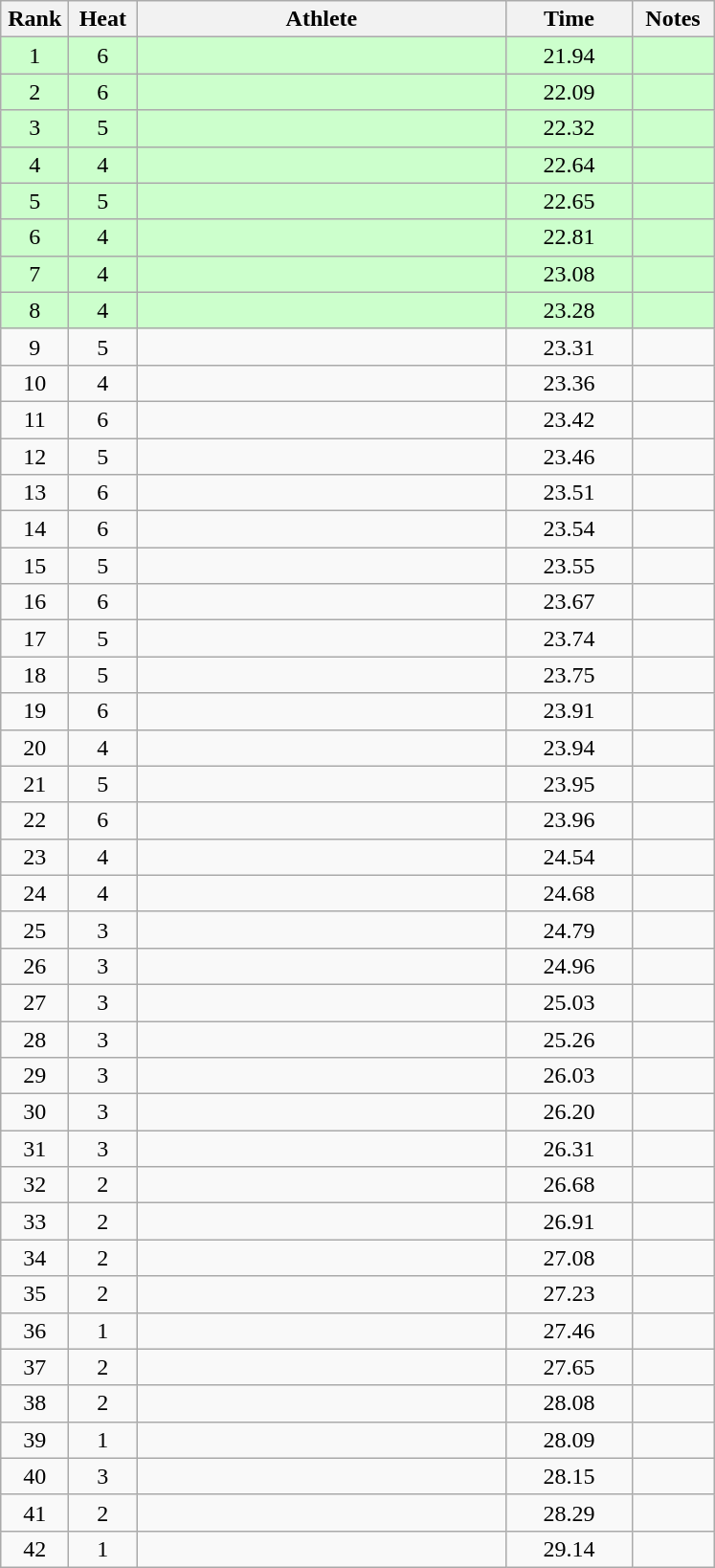<table class="wikitable" style="text-align:center">
<tr>
<th width=40>Rank</th>
<th width=40>Heat</th>
<th width=250>Athlete</th>
<th width=80>Time</th>
<th width=50>Notes</th>
</tr>
<tr bgcolor=ccffcc>
<td>1</td>
<td>6</td>
<td align=left></td>
<td>21.94</td>
<td></td>
</tr>
<tr bgcolor=ccffcc>
<td>2</td>
<td>6</td>
<td align=left></td>
<td>22.09</td>
<td></td>
</tr>
<tr bgcolor=ccffcc>
<td>3</td>
<td>5</td>
<td align=left></td>
<td>22.32</td>
<td></td>
</tr>
<tr bgcolor=ccffcc>
<td>4</td>
<td>4</td>
<td align=left></td>
<td>22.64</td>
<td></td>
</tr>
<tr bgcolor=ccffcc>
<td>5</td>
<td>5</td>
<td align=left></td>
<td>22.65</td>
<td></td>
</tr>
<tr bgcolor=ccffcc>
<td>6</td>
<td>4</td>
<td align=left></td>
<td>22.81</td>
<td></td>
</tr>
<tr bgcolor=ccffcc>
<td>7</td>
<td>4</td>
<td align=left></td>
<td>23.08</td>
<td></td>
</tr>
<tr bgcolor=ccffcc>
<td>8</td>
<td>4</td>
<td align=left></td>
<td>23.28</td>
<td></td>
</tr>
<tr>
<td>9</td>
<td>5</td>
<td align=left></td>
<td>23.31</td>
<td></td>
</tr>
<tr>
<td>10</td>
<td>4</td>
<td align=left></td>
<td>23.36</td>
<td></td>
</tr>
<tr>
<td>11</td>
<td>6</td>
<td align=left></td>
<td>23.42</td>
<td></td>
</tr>
<tr>
<td>12</td>
<td>5</td>
<td align=left></td>
<td>23.46</td>
<td></td>
</tr>
<tr>
<td>13</td>
<td>6</td>
<td align=left></td>
<td>23.51</td>
<td></td>
</tr>
<tr>
<td>14</td>
<td>6</td>
<td align=left></td>
<td>23.54</td>
<td></td>
</tr>
<tr>
<td>15</td>
<td>5</td>
<td align=left></td>
<td>23.55</td>
<td></td>
</tr>
<tr>
<td>16</td>
<td>6</td>
<td align=left></td>
<td>23.67</td>
<td></td>
</tr>
<tr>
<td>17</td>
<td>5</td>
<td align=left></td>
<td>23.74</td>
<td></td>
</tr>
<tr>
<td>18</td>
<td>5</td>
<td align=left></td>
<td>23.75</td>
<td></td>
</tr>
<tr>
<td>19</td>
<td>6</td>
<td align=left></td>
<td>23.91</td>
<td></td>
</tr>
<tr>
<td>20</td>
<td>4</td>
<td align=left></td>
<td>23.94</td>
<td></td>
</tr>
<tr>
<td>21</td>
<td>5</td>
<td align=left></td>
<td>23.95</td>
<td></td>
</tr>
<tr>
<td>22</td>
<td>6</td>
<td align=left></td>
<td>23.96</td>
<td></td>
</tr>
<tr>
<td>23</td>
<td>4</td>
<td align=left></td>
<td>24.54</td>
<td></td>
</tr>
<tr>
<td>24</td>
<td>4</td>
<td align=left></td>
<td>24.68</td>
<td></td>
</tr>
<tr>
<td>25</td>
<td>3</td>
<td align=left></td>
<td>24.79</td>
<td></td>
</tr>
<tr>
<td>26</td>
<td>3</td>
<td align=left></td>
<td>24.96</td>
<td></td>
</tr>
<tr>
<td>27</td>
<td>3</td>
<td align=left></td>
<td>25.03</td>
<td></td>
</tr>
<tr>
<td>28</td>
<td>3</td>
<td align=left></td>
<td>25.26</td>
<td></td>
</tr>
<tr>
<td>29</td>
<td>3</td>
<td align=left></td>
<td>26.03</td>
<td></td>
</tr>
<tr>
<td>30</td>
<td>3</td>
<td align=left></td>
<td>26.20</td>
<td></td>
</tr>
<tr>
<td>31</td>
<td>3</td>
<td align=left></td>
<td>26.31</td>
<td></td>
</tr>
<tr>
<td>32</td>
<td>2</td>
<td align=left></td>
<td>26.68</td>
<td></td>
</tr>
<tr>
<td>33</td>
<td>2</td>
<td align=left></td>
<td>26.91</td>
<td></td>
</tr>
<tr>
<td>34</td>
<td>2</td>
<td align=left></td>
<td>27.08</td>
<td></td>
</tr>
<tr>
<td>35</td>
<td>2</td>
<td align=left></td>
<td>27.23</td>
<td></td>
</tr>
<tr>
<td>36</td>
<td>1</td>
<td align=left></td>
<td>27.46</td>
<td></td>
</tr>
<tr>
<td>37</td>
<td>2</td>
<td align=left></td>
<td>27.65</td>
<td></td>
</tr>
<tr>
<td>38</td>
<td>2</td>
<td align=left></td>
<td>28.08</td>
<td></td>
</tr>
<tr>
<td>39</td>
<td>1</td>
<td align=left></td>
<td>28.09</td>
<td></td>
</tr>
<tr>
<td>40</td>
<td>3</td>
<td align=left></td>
<td>28.15</td>
<td></td>
</tr>
<tr>
<td>41</td>
<td>2</td>
<td align=left></td>
<td>28.29</td>
<td></td>
</tr>
<tr>
<td>42</td>
<td>1</td>
<td align=left></td>
<td>29.14</td>
<td></td>
</tr>
</table>
